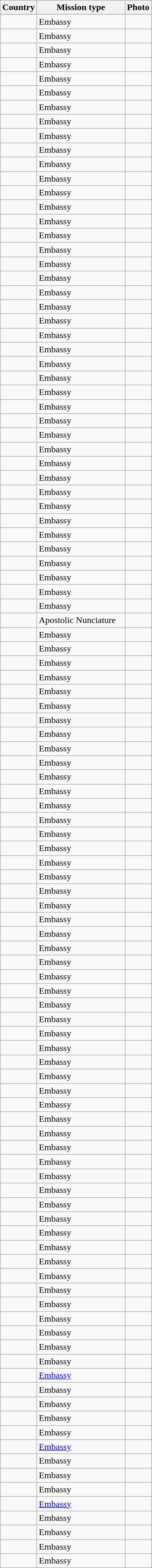<table class="wikitable sortable">
<tr valign="middle">
<th>Country</th>
<th width=150px>Mission type</th>
<th>Photo</th>
</tr>
<tr style="font-weight:bold; background-color: #DDDDDD">
</tr>
<tr>
<td></td>
<td>Embassy</td>
<td></td>
</tr>
<tr>
<td></td>
<td>Embassy</td>
<td></td>
</tr>
<tr>
<td></td>
<td>Embassy</td>
<td></td>
</tr>
<tr>
<td></td>
<td>Embassy</td>
<td></td>
</tr>
<tr>
<td></td>
<td>Embassy</td>
<td></td>
</tr>
<tr>
<td></td>
<td>Embassy</td>
<td></td>
</tr>
<tr>
<td></td>
<td>Embassy</td>
<td></td>
</tr>
<tr>
<td></td>
<td>Embassy</td>
<td></td>
</tr>
<tr>
<td></td>
<td>Embassy</td>
<td></td>
</tr>
<tr>
<td></td>
<td>Embassy</td>
<td></td>
</tr>
<tr>
<td></td>
<td>Embassy</td>
<td></td>
</tr>
<tr>
<td></td>
<td>Embassy</td>
<td></td>
</tr>
<tr>
<td></td>
<td>Embassy</td>
<td></td>
</tr>
<tr>
<td></td>
<td>Embassy</td>
<td></td>
</tr>
<tr>
<td></td>
<td>Embassy</td>
<td></td>
</tr>
<tr>
<td></td>
<td>Embassy</td>
<td></td>
</tr>
<tr>
<td></td>
<td>Embassy</td>
<td></td>
</tr>
<tr>
<td></td>
<td>Embassy</td>
<td></td>
</tr>
<tr>
<td></td>
<td>Embassy</td>
<td></td>
</tr>
<tr>
<td></td>
<td>Embassy</td>
<td></td>
</tr>
<tr>
<td></td>
<td>Embassy</td>
<td></td>
</tr>
<tr>
<td></td>
<td>Embassy</td>
<td></td>
</tr>
<tr>
<td></td>
<td>Embassy</td>
<td></td>
</tr>
<tr>
<td></td>
<td>Embassy</td>
<td></td>
</tr>
<tr>
<td></td>
<td>Embassy</td>
<td></td>
</tr>
<tr>
<td></td>
<td>Embassy</td>
<td></td>
</tr>
<tr>
<td></td>
<td>Embassy</td>
<td></td>
</tr>
<tr>
<td></td>
<td>Embassy</td>
<td></td>
</tr>
<tr>
<td></td>
<td>Embassy</td>
<td></td>
</tr>
<tr>
<td></td>
<td>Embassy</td>
<td></td>
</tr>
<tr>
<td></td>
<td>Embassy</td>
<td></td>
</tr>
<tr>
<td></td>
<td>Embassy</td>
<td></td>
</tr>
<tr>
<td></td>
<td>Embassy</td>
<td></td>
</tr>
<tr>
<td></td>
<td>Embassy</td>
<td></td>
</tr>
<tr>
<td></td>
<td>Embassy</td>
<td></td>
</tr>
<tr>
<td></td>
<td>Embassy</td>
<td></td>
</tr>
<tr>
<td></td>
<td>Embassy</td>
<td></td>
</tr>
<tr>
<td></td>
<td>Embassy</td>
<td></td>
</tr>
<tr>
<td></td>
<td>Embassy</td>
<td></td>
</tr>
<tr>
<td></td>
<td>Embassy</td>
<td></td>
</tr>
<tr>
<td></td>
<td>Embassy</td>
<td></td>
</tr>
<tr>
<td></td>
<td>Embassy</td>
<td></td>
</tr>
<tr>
<td></td>
<td>Apostolic Nunciature</td>
<td></td>
</tr>
<tr>
<td></td>
<td>Embassy</td>
<td></td>
</tr>
<tr>
<td></td>
<td>Embassy</td>
<td></td>
</tr>
<tr>
<td></td>
<td>Embassy</td>
<td></td>
</tr>
<tr>
<td></td>
<td>Embassy</td>
<td></td>
</tr>
<tr>
<td></td>
<td>Embassy</td>
<td></td>
</tr>
<tr>
<td></td>
<td>Embassy</td>
<td></td>
</tr>
<tr>
<td></td>
<td>Embassy</td>
<td></td>
</tr>
<tr>
<td></td>
<td>Embassy</td>
<td></td>
</tr>
<tr>
<td></td>
<td>Embassy</td>
<td></td>
</tr>
<tr>
<td></td>
<td>Embassy</td>
<td></td>
</tr>
<tr>
<td></td>
<td>Embassy</td>
<td></td>
</tr>
<tr>
<td></td>
<td>Embassy</td>
<td></td>
</tr>
<tr>
<td></td>
<td>Embassy</td>
<td></td>
</tr>
<tr>
<td></td>
<td>Embassy</td>
<td></td>
</tr>
<tr>
<td></td>
<td>Embassy</td>
<td></td>
</tr>
<tr>
<td></td>
<td>Embassy</td>
<td></td>
</tr>
<tr>
<td></td>
<td>Embassy</td>
<td></td>
</tr>
<tr>
<td></td>
<td>Embassy</td>
<td></td>
</tr>
<tr>
<td></td>
<td>Embassy</td>
<td></td>
</tr>
<tr>
<td></td>
<td>Embassy</td>
<td></td>
</tr>
<tr>
<td></td>
<td>Embassy</td>
<td></td>
</tr>
<tr>
<td></td>
<td>Embassy</td>
<td></td>
</tr>
<tr>
<td></td>
<td>Embassy</td>
<td></td>
</tr>
<tr>
<td></td>
<td>Embassy</td>
<td></td>
</tr>
<tr>
<td></td>
<td>Embassy</td>
<td></td>
</tr>
<tr>
<td></td>
<td>Embassy</td>
<td></td>
</tr>
<tr>
<td></td>
<td>Embassy</td>
<td></td>
</tr>
<tr>
<td></td>
<td>Embassy</td>
<td></td>
</tr>
<tr>
<td></td>
<td>Embassy</td>
<td></td>
</tr>
<tr>
<td></td>
<td>Embassy</td>
<td></td>
</tr>
<tr>
<td></td>
<td>Embassy</td>
<td></td>
</tr>
<tr>
<td></td>
<td>Embassy</td>
<td></td>
</tr>
<tr>
<td></td>
<td>Embassy</td>
<td></td>
</tr>
<tr>
<td></td>
<td>Embassy</td>
<td></td>
</tr>
<tr>
<td></td>
<td>Embassy</td>
<td></td>
</tr>
<tr>
<td></td>
<td>Embassy</td>
<td></td>
</tr>
<tr>
<td></td>
<td>Embassy</td>
<td></td>
</tr>
<tr>
<td></td>
<td>Embassy</td>
<td></td>
</tr>
<tr>
<td></td>
<td>Embassy</td>
<td></td>
</tr>
<tr>
<td></td>
<td>Embassy</td>
<td></td>
</tr>
<tr>
<td></td>
<td>Embassy</td>
<td></td>
</tr>
<tr>
<td></td>
<td>Embassy</td>
<td></td>
</tr>
<tr>
<td></td>
<td>Embassy</td>
<td></td>
</tr>
<tr>
<td></td>
<td>Embassy</td>
<td></td>
</tr>
<tr>
<td></td>
<td>Embassy</td>
<td></td>
</tr>
<tr>
<td></td>
<td>Embassy</td>
<td></td>
</tr>
<tr>
<td></td>
<td>Embassy</td>
<td></td>
</tr>
<tr>
<td></td>
<td>Embassy</td>
<td></td>
</tr>
<tr>
<td></td>
<td>Embassy</td>
<td></td>
</tr>
<tr>
<td></td>
<td>Embassy</td>
<td></td>
</tr>
<tr>
<td></td>
<td>Embassy</td>
<td></td>
</tr>
<tr>
<td></td>
<td>Embassy</td>
<td></td>
</tr>
<tr>
<td></td>
<td><a href='#'>Embassy</a></td>
<td></td>
</tr>
<tr>
<td></td>
<td>Embassy</td>
<td></td>
</tr>
<tr>
<td></td>
<td>Embassy</td>
<td></td>
</tr>
<tr>
<td></td>
<td>Embassy</td>
<td></td>
</tr>
<tr>
<td></td>
<td>Embassy</td>
<td></td>
</tr>
<tr>
<td></td>
<td><a href='#'>Embassy</a></td>
<td></td>
</tr>
<tr>
<td></td>
<td>Embassy</td>
<td></td>
</tr>
<tr>
<td></td>
<td>Embassy</td>
<td></td>
</tr>
<tr>
<td></td>
<td>Embassy</td>
<td></td>
</tr>
<tr>
<td></td>
<td><a href='#'>Embassy</a></td>
<td></td>
</tr>
<tr>
<td></td>
<td>Embassy</td>
<td></td>
</tr>
<tr>
<td></td>
<td>Embassy</td>
<td></td>
</tr>
<tr>
<td></td>
<td>Embassy</td>
<td></td>
</tr>
<tr>
<td></td>
<td>Embassy</td>
<td></td>
</tr>
</table>
